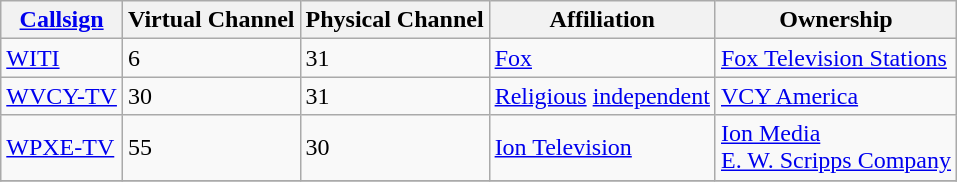<table class="wikitable sortable">
<tr>
<th><a href='#'>Callsign</a></th>
<th>Virtual Channel</th>
<th>Physical Channel</th>
<th>Affiliation</th>
<th>Ownership</th>
</tr>
<tr>
<td><a href='#'>WITI</a></td>
<td>6</td>
<td>31</td>
<td><a href='#'>Fox</a></td>
<td><a href='#'>Fox Television Stations</a></td>
</tr>
<tr>
<td><a href='#'>WVCY-TV</a></td>
<td>30</td>
<td>31</td>
<td><a href='#'>Religious</a> <a href='#'>independent</a></td>
<td><a href='#'>VCY America</a></td>
</tr>
<tr>
<td><a href='#'>WPXE-TV</a></td>
<td>55</td>
<td>30</td>
<td><a href='#'>Ion Television</a></td>
<td><a href='#'>Ion Media</a><br><a href='#'>E. W. Scripps Company</a></td>
</tr>
<tr>
</tr>
</table>
